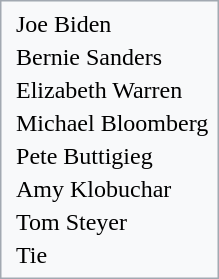<table style="float:right; margin-left: 1em; margin-bottom: 0.5em; border: 1px solid #a2a9b1; padding:0.2em; background-color:#f8f9fa; color:black;">
<tr>
<td></td>
<td>Joe Biden</td>
</tr>
<tr>
<td></td>
<td>Bernie Sanders</td>
</tr>
<tr>
<td></td>
<td>Elizabeth Warren</td>
</tr>
<tr>
<td></td>
<td>Michael Bloomberg</td>
</tr>
<tr>
<td></td>
<td>Pete Buttigieg</td>
</tr>
<tr>
<td></td>
<td>Amy Klobuchar</td>
</tr>
<tr>
<td></td>
<td>Tom Steyer</td>
</tr>
<tr>
<td></td>
<td>Tie</td>
</tr>
</table>
